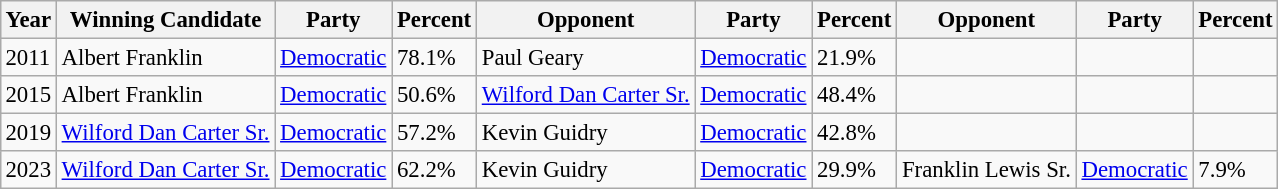<table class="wikitable" style="margin:0.5em auto; font-size:95%;">
<tr>
<th>Year</th>
<th>Winning Candidate</th>
<th>Party</th>
<th>Percent</th>
<th>Opponent</th>
<th>Party</th>
<th>Percent</th>
<th>Opponent</th>
<th>Party</th>
<th>Percent</th>
</tr>
<tr>
<td>2011</td>
<td>Albert Franklin</td>
<td><a href='#'>Democratic</a></td>
<td>78.1%</td>
<td>Paul Geary</td>
<td><a href='#'>Democratic</a></td>
<td>21.9%</td>
<td></td>
<td></td>
<td></td>
</tr>
<tr>
<td>2015</td>
<td>Albert Franklin</td>
<td><a href='#'>Democratic</a></td>
<td>50.6%</td>
<td><a href='#'>Wilford Dan Carter Sr.</a></td>
<td><a href='#'>Democratic</a></td>
<td>48.4%</td>
<td></td>
<td></td>
<td></td>
</tr>
<tr>
<td>2019</td>
<td><a href='#'>Wilford Dan Carter Sr.</a></td>
<td><a href='#'>Democratic</a></td>
<td>57.2%</td>
<td>Kevin Guidry</td>
<td><a href='#'>Democratic</a></td>
<td>42.8%</td>
<td></td>
<td></td>
<td></td>
</tr>
<tr>
<td>2023</td>
<td><a href='#'>Wilford Dan Carter Sr.</a></td>
<td><a href='#'>Democratic</a></td>
<td>62.2%</td>
<td>Kevin Guidry</td>
<td><a href='#'>Democratic</a></td>
<td>29.9%</td>
<td>Franklin Lewis Sr.</td>
<td><a href='#'>Democratic</a></td>
<td>7.9%</td>
</tr>
</table>
